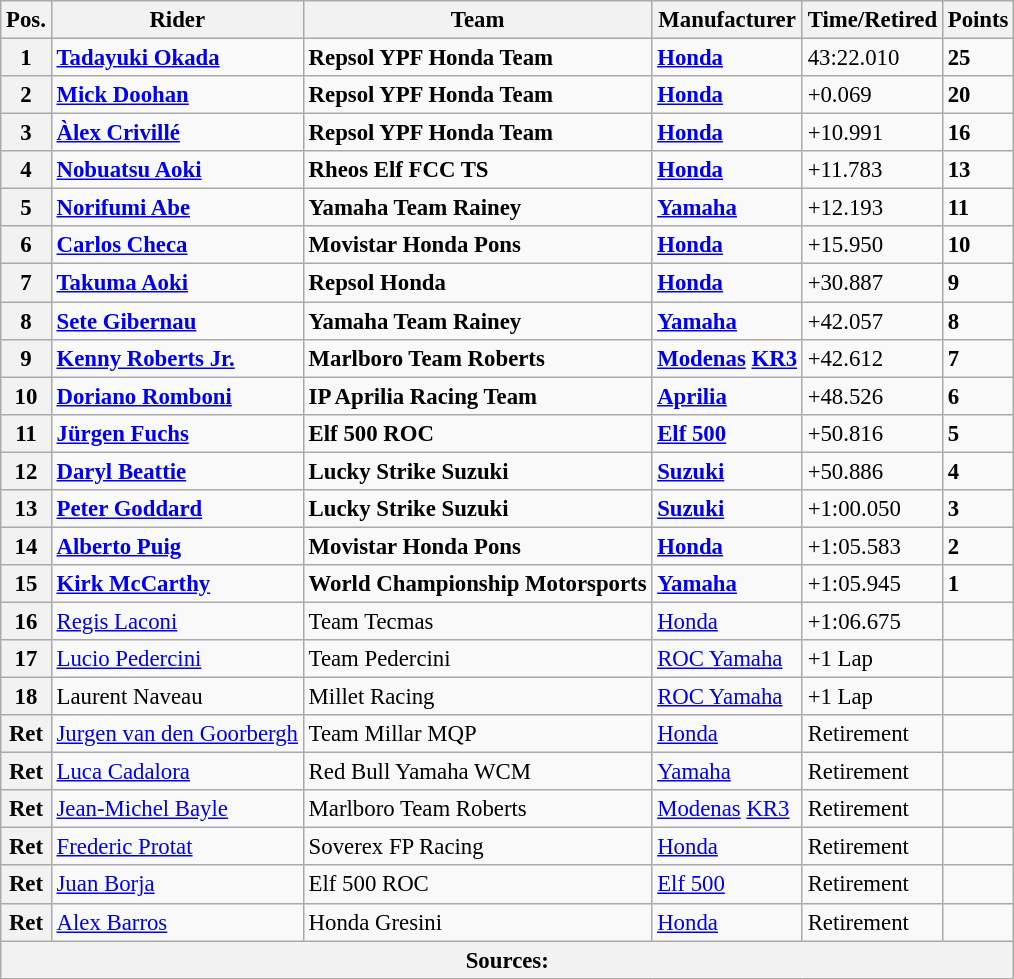<table class="wikitable" style="font-size: 95%;">
<tr>
<th>Pos.</th>
<th>Rider</th>
<th>Team</th>
<th>Manufacturer</th>
<th>Time/Retired</th>
<th>Points</th>
</tr>
<tr>
<th>1</th>
<td> <strong><a href='#'>Tadayuki Okada</a></strong></td>
<td><strong>Repsol YPF Honda Team</strong></td>
<td><strong><a href='#'>Honda</a></strong></td>
<td>43:22.010</td>
<td><strong>25</strong></td>
</tr>
<tr>
<th>2</th>
<td> <strong><a href='#'>Mick Doohan</a></strong></td>
<td><strong>Repsol YPF Honda Team</strong></td>
<td><strong><a href='#'>Honda</a></strong></td>
<td>+0.069</td>
<td><strong>20</strong></td>
</tr>
<tr>
<th>3</th>
<td> <strong><a href='#'>Àlex Crivillé</a></strong></td>
<td><strong>Repsol YPF Honda Team</strong></td>
<td><strong><a href='#'>Honda</a></strong></td>
<td>+10.991</td>
<td><strong>16</strong></td>
</tr>
<tr>
<th>4</th>
<td> <strong><a href='#'>Nobuatsu Aoki</a></strong></td>
<td><strong>Rheos Elf FCC TS</strong></td>
<td><strong><a href='#'>Honda</a></strong></td>
<td>+11.783</td>
<td><strong>13</strong></td>
</tr>
<tr>
<th>5</th>
<td> <strong><a href='#'>Norifumi Abe</a></strong></td>
<td><strong>Yamaha Team Rainey</strong></td>
<td><strong><a href='#'>Yamaha</a></strong></td>
<td>+12.193</td>
<td><strong>11</strong></td>
</tr>
<tr>
<th>6</th>
<td> <strong><a href='#'>Carlos Checa</a></strong></td>
<td><strong>Movistar Honda Pons</strong></td>
<td><strong><a href='#'>Honda</a></strong></td>
<td>+15.950</td>
<td><strong>10</strong></td>
</tr>
<tr>
<th>7</th>
<td> <strong><a href='#'>Takuma Aoki</a></strong></td>
<td><strong>Repsol Honda</strong></td>
<td><strong><a href='#'>Honda</a></strong></td>
<td>+30.887</td>
<td><strong>9</strong></td>
</tr>
<tr>
<th>8</th>
<td> <strong><a href='#'>Sete Gibernau</a></strong></td>
<td><strong>Yamaha Team Rainey</strong></td>
<td><strong><a href='#'>Yamaha</a></strong></td>
<td>+42.057</td>
<td><strong>8</strong></td>
</tr>
<tr>
<th>9</th>
<td> <strong><a href='#'>Kenny Roberts Jr.</a></strong></td>
<td><strong>Marlboro Team Roberts</strong></td>
<td><strong><a href='#'>Modenas</a> <a href='#'>KR3</a></strong></td>
<td>+42.612</td>
<td><strong>7</strong></td>
</tr>
<tr>
<th>10</th>
<td> <strong><a href='#'>Doriano Romboni</a></strong></td>
<td><strong>IP Aprilia Racing Team</strong></td>
<td><strong><a href='#'>Aprilia</a></strong></td>
<td>+48.526</td>
<td><strong>6</strong></td>
</tr>
<tr>
<th>11</th>
<td> <strong><a href='#'>Jürgen Fuchs</a></strong></td>
<td><strong>Elf 500 ROC</strong></td>
<td><strong><a href='#'>Elf 500</a></strong></td>
<td>+50.816</td>
<td><strong>5</strong></td>
</tr>
<tr>
<th>12</th>
<td> <strong><a href='#'>Daryl Beattie</a></strong></td>
<td><strong>Lucky Strike Suzuki</strong></td>
<td><strong><a href='#'>Suzuki</a></strong></td>
<td>+50.886</td>
<td><strong>4</strong></td>
</tr>
<tr>
<th>13</th>
<td> <strong><a href='#'>Peter Goddard</a></strong></td>
<td><strong>Lucky Strike Suzuki</strong></td>
<td><strong><a href='#'>Suzuki</a></strong></td>
<td>+1:00.050</td>
<td><strong>3</strong></td>
</tr>
<tr>
<th>14</th>
<td> <strong><a href='#'>Alberto Puig</a></strong></td>
<td><strong>Movistar Honda Pons</strong></td>
<td><strong><a href='#'>Honda</a></strong></td>
<td>+1:05.583</td>
<td><strong>2</strong></td>
</tr>
<tr>
<th>15</th>
<td> <strong><a href='#'>Kirk McCarthy</a></strong></td>
<td><strong>World Championship Motorsports</strong></td>
<td><strong><a href='#'>Yamaha</a></strong></td>
<td>+1:05.945</td>
<td><strong>1</strong></td>
</tr>
<tr>
<th>16</th>
<td> <a href='#'>Regis Laconi</a></td>
<td>Team Tecmas</td>
<td><a href='#'>Honda</a></td>
<td>+1:06.675</td>
<td></td>
</tr>
<tr>
<th>17</th>
<td> <a href='#'>Lucio Pedercini</a></td>
<td>Team Pedercini</td>
<td><a href='#'>ROC Yamaha</a></td>
<td>+1 Lap</td>
<td></td>
</tr>
<tr>
<th>18</th>
<td> Laurent Naveau</td>
<td>Millet Racing</td>
<td><a href='#'>ROC Yamaha</a></td>
<td>+1 Lap</td>
<td></td>
</tr>
<tr>
<th>Ret</th>
<td> <a href='#'>Jurgen van den Goorbergh</a></td>
<td>Team Millar MQP</td>
<td><a href='#'>Honda</a></td>
<td>Retirement</td>
<td></td>
</tr>
<tr>
<th>Ret</th>
<td> <a href='#'>Luca Cadalora</a></td>
<td>Red Bull Yamaha WCM</td>
<td><a href='#'>Yamaha</a></td>
<td>Retirement</td>
<td></td>
</tr>
<tr>
<th>Ret</th>
<td> <a href='#'>Jean-Michel Bayle</a></td>
<td>Marlboro Team Roberts</td>
<td><a href='#'>Modenas</a> <a href='#'>KR3</a></td>
<td>Retirement</td>
<td></td>
</tr>
<tr>
<th>Ret</th>
<td> <a href='#'>Frederic Protat</a></td>
<td>Soverex FP Racing</td>
<td><a href='#'>Honda</a></td>
<td>Retirement</td>
<td></td>
</tr>
<tr>
<th>Ret</th>
<td> <a href='#'>Juan Borja</a></td>
<td>Elf 500 ROC</td>
<td><a href='#'>Elf 500</a></td>
<td>Retirement</td>
<td></td>
</tr>
<tr>
<th>Ret</th>
<td> <a href='#'>Alex Barros</a></td>
<td>Honda Gresini</td>
<td><a href='#'>Honda</a></td>
<td>Retirement</td>
<td></td>
</tr>
<tr>
<th colspan=8>Sources: </th>
</tr>
</table>
